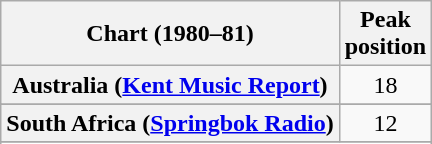<table class="wikitable sortable plainrowheaders" style="text-align:center">
<tr>
<th>Chart (1980–81)</th>
<th>Peak<br>position</th>
</tr>
<tr>
<th scope="row">Australia (<a href='#'>Kent Music Report</a>)</th>
<td>18</td>
</tr>
<tr>
</tr>
<tr>
</tr>
<tr>
</tr>
<tr>
</tr>
<tr>
</tr>
<tr>
</tr>
<tr>
<th scope="row">South Africa (<a href='#'>Springbok Radio</a>)</th>
<td>12</td>
</tr>
<tr>
</tr>
<tr>
</tr>
<tr>
</tr>
</table>
